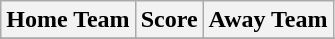<table class="wikitable" style="text-align: center">
<tr>
<th>Home Team</th>
<th>Score</th>
<th>Away Team</th>
</tr>
<tr>
</tr>
</table>
